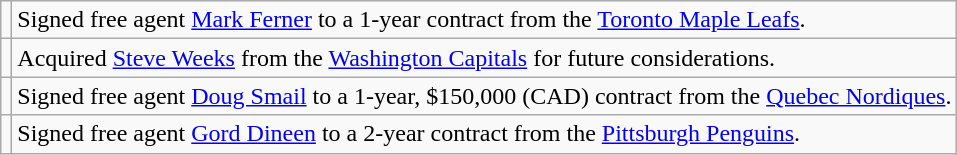<table class="wikitable">
<tr>
<td></td>
<td>Signed free agent <a href='#'>Mark Ferner</a> to a 1-year contract from the <a href='#'>Toronto Maple Leafs</a>.</td>
</tr>
<tr>
<td></td>
<td>Acquired <a href='#'>Steve Weeks</a> from the <a href='#'>Washington Capitals</a> for future considerations.</td>
</tr>
<tr>
<td></td>
<td>Signed free agent <a href='#'>Doug Smail</a> to a 1-year, $150,000 (CAD) contract from the <a href='#'>Quebec Nordiques</a>.</td>
</tr>
<tr>
<td></td>
<td>Signed free agent <a href='#'>Gord Dineen</a> to a 2-year contract from the <a href='#'>Pittsburgh Penguins</a>.</td>
</tr>
</table>
